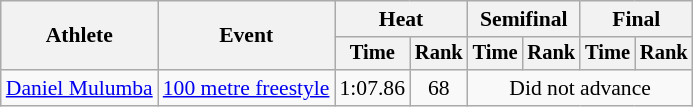<table class=wikitable style="font-size:90%">
<tr>
<th rowspan="2">Athlete</th>
<th rowspan="2">Event</th>
<th colspan="2">Heat</th>
<th colspan="2">Semifinal</th>
<th colspan="2">Final</th>
</tr>
<tr style="font-size:95%">
<th>Time</th>
<th>Rank</th>
<th>Time</th>
<th>Rank</th>
<th>Time</th>
<th>Rank</th>
</tr>
<tr align=center>
<td style="text-align:left;"><a href='#'>Daniel Mulumba</a></td>
<td align=left><a href='#'>100 metre freestyle</a></td>
<td align=center>1:07.86</td>
<td align=center>68</td>
<td colspan="4" style="text-align:center;">Did not advance</td>
</tr>
</table>
